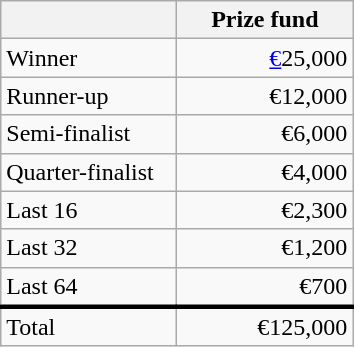<table class="wikitable">
<tr>
<th width=110px></th>
<th width=110px align="right">Prize fund</th>
</tr>
<tr>
<td>Winner</td>
<td align="right"><a href='#'>€</a>25,000</td>
</tr>
<tr>
<td>Runner-up</td>
<td align="right">€12,000</td>
</tr>
<tr>
<td>Semi-finalist</td>
<td align="right">€6,000</td>
</tr>
<tr>
<td>Quarter-finalist</td>
<td align="right">€4,000</td>
</tr>
<tr>
<td>Last 16</td>
<td align="right">€2,300</td>
</tr>
<tr>
<td>Last 32</td>
<td align="right">€1,200</td>
</tr>
<tr>
<td>Last 64</td>
<td align="right">€700</td>
</tr>
<tr style="border-top:medium solid">
<td>Total</td>
<td align="right">€125,000</td>
</tr>
</table>
